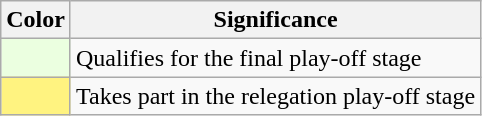<table class="wikitable">
<tr>
<th>Color</th>
<th>Significance</th>
</tr>
<tr>
<td style="background:#EBFFE0"></td>
<td>Qualifies for the final play-off stage</td>
</tr>
<tr>
<td style="background:#FFF380"></td>
<td>Takes part in the relegation play-off stage</td>
</tr>
</table>
